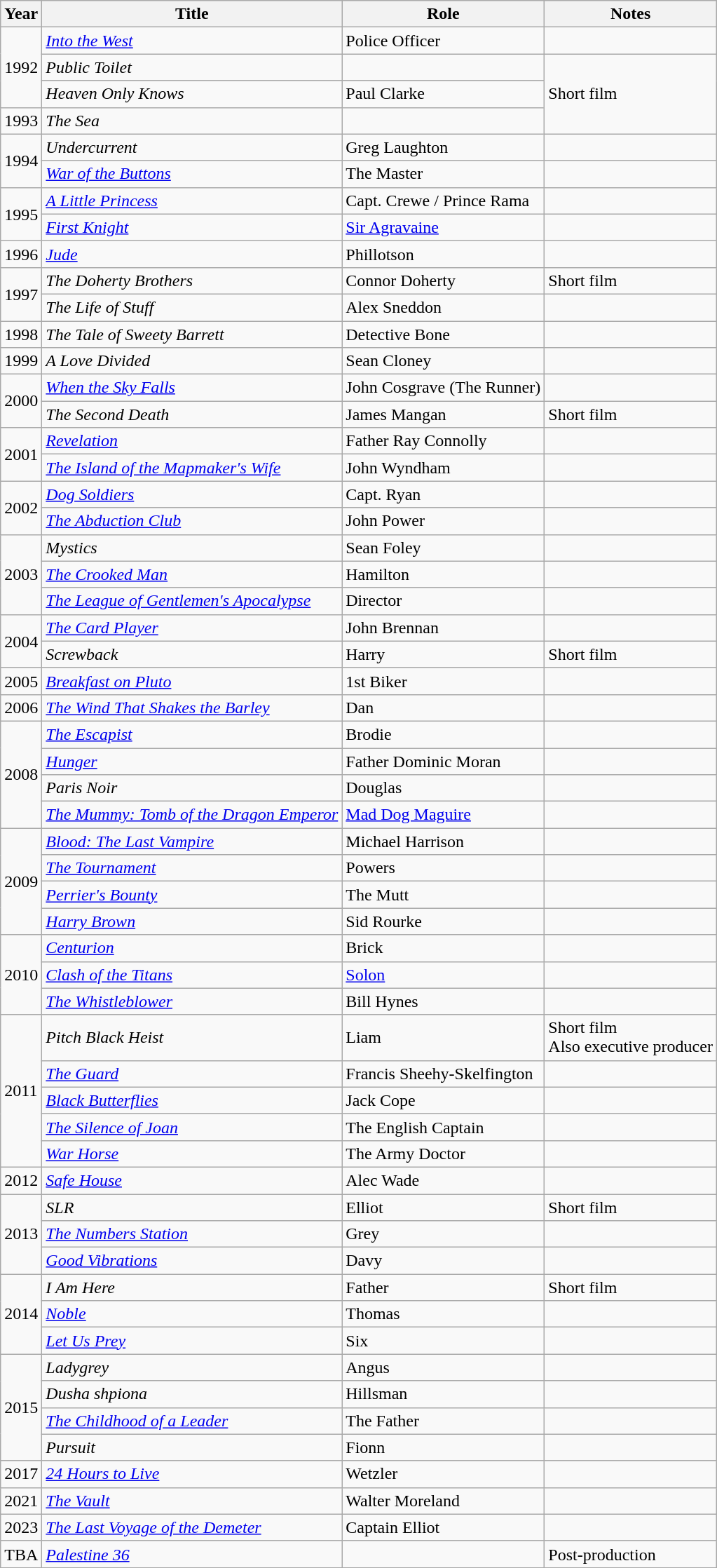<table class="wikitable sortable">
<tr>
<th>Year</th>
<th>Title</th>
<th>Role</th>
<th>Notes</th>
</tr>
<tr>
<td rowspan=3>1992</td>
<td><em><a href='#'>Into the West</a></em></td>
<td>Police Officer</td>
<td></td>
</tr>
<tr>
<td><em>Public Toilet</em></td>
<td></td>
<td rowspan=3>Short film</td>
</tr>
<tr>
<td><em>Heaven Only Knows</em></td>
<td>Paul Clarke</td>
</tr>
<tr>
<td>1993</td>
<td data-sort-value="Sea, The"><em>The Sea</em></td>
<td></td>
</tr>
<tr>
<td rowspan=2>1994</td>
<td><em>Undercurrent</em></td>
<td>Greg Laughton</td>
<td></td>
</tr>
<tr>
<td><em><a href='#'>War of the Buttons</a></em></td>
<td>The Master</td>
<td></td>
</tr>
<tr>
<td rowspan=2>1995</td>
<td data-sort-value="Little Princess, A"><em><a href='#'>A Little Princess</a></em></td>
<td>Capt. Crewe / Prince Rama</td>
<td></td>
</tr>
<tr>
<td><em><a href='#'>First Knight</a></em></td>
<td><a href='#'>Sir Agravaine</a></td>
<td></td>
</tr>
<tr>
<td>1996</td>
<td><em><a href='#'>Jude</a></em></td>
<td>Phillotson</td>
<td></td>
</tr>
<tr>
<td rowspan=2>1997</td>
<td data-sort-value="Doherty Brothers, The"><em>The Doherty Brothers</em></td>
<td>Connor Doherty</td>
<td>Short film</td>
</tr>
<tr>
<td data-sort-value="Life of Stuff, The"><em>The Life of Stuff</em></td>
<td>Alex Sneddon</td>
<td></td>
</tr>
<tr>
<td>1998</td>
<td data-sort-value="Tale of Sweety Barrett, The"><em>The Tale of Sweety Barrett</em></td>
<td>Detective Bone</td>
<td></td>
</tr>
<tr>
<td>1999</td>
<td data-sort-value="Love Divided, A"><em>A Love Divided</em></td>
<td>Sean Cloney</td>
<td></td>
</tr>
<tr>
<td rowspan=2>2000</td>
<td><em><a href='#'>When the Sky Falls</a></em></td>
<td>John Cosgrave (The Runner)</td>
<td></td>
</tr>
<tr>
<td data-sort-value="Second Death, The"><em>The Second Death</em></td>
<td>James Mangan</td>
<td>Short film</td>
</tr>
<tr>
<td rowspan=2>2001</td>
<td><em><a href='#'>Revelation</a></em></td>
<td>Father Ray Connolly</td>
<td></td>
</tr>
<tr>
<td data-sort-value="Island of the Mapmaker's Wife, The"><em><a href='#'>The Island of the Mapmaker's Wife</a></em></td>
<td>John Wyndham</td>
<td></td>
</tr>
<tr>
<td rowspan=2>2002</td>
<td><em><a href='#'>Dog Soldiers</a></em></td>
<td>Capt. Ryan</td>
<td></td>
</tr>
<tr>
<td data-sort-value="Abduction Club, The"><em><a href='#'>The Abduction Club</a></em></td>
<td>John Power</td>
<td></td>
</tr>
<tr>
<td rowspan=3>2003</td>
<td><em>Mystics</em></td>
<td>Sean Foley</td>
<td></td>
</tr>
<tr>
<td data-sort-value="Crooked Man, The"><em><a href='#'>The Crooked Man</a></em></td>
<td>Hamilton</td>
<td></td>
</tr>
<tr>
<td data-sort-value="League of Gentlemen's Apocalypse, The"><em><a href='#'>The League of Gentlemen's Apocalypse</a></em></td>
<td>Director</td>
<td></td>
</tr>
<tr>
<td rowspan=2>2004</td>
<td data-sort-value="Card Player, The"><em><a href='#'>The Card Player</a></em></td>
<td>John Brennan</td>
<td></td>
</tr>
<tr>
<td><em>Screwback</em></td>
<td>Harry</td>
<td>Short film</td>
</tr>
<tr>
<td>2005</td>
<td><em><a href='#'>Breakfast on Pluto</a></em></td>
<td>1st Biker</td>
<td></td>
</tr>
<tr>
<td>2006</td>
<td data-sort-value="Wind That Shakes the Barley, The"><em><a href='#'>The Wind That Shakes the Barley</a></em></td>
<td>Dan</td>
<td></td>
</tr>
<tr>
<td rowspan=4>2008</td>
<td data-sort-value="Escapist, The"><em><a href='#'>The Escapist</a></em></td>
<td>Brodie</td>
<td></td>
</tr>
<tr>
<td><em><a href='#'>Hunger</a></em></td>
<td>Father Dominic Moran</td>
<td></td>
</tr>
<tr>
<td><em>Paris Noir</em></td>
<td>Douglas</td>
<td></td>
</tr>
<tr>
<td data-sort-value="Mummy: Tomb of the Dragon Emperor, The"><em><a href='#'>The Mummy: Tomb of the Dragon Emperor</a></em></td>
<td><a href='#'>Mad Dog Maguire</a></td>
<td></td>
</tr>
<tr>
<td rowspan=4>2009</td>
<td><em><a href='#'>Blood: The Last Vampire</a></em></td>
<td>Michael Harrison</td>
<td></td>
</tr>
<tr>
<td data-sort-value="Tournament, The"><em><a href='#'>The Tournament</a></em></td>
<td>Powers</td>
<td></td>
</tr>
<tr>
<td><em><a href='#'>Perrier's Bounty</a></em></td>
<td>The Mutt</td>
<td></td>
</tr>
<tr>
<td><em><a href='#'>Harry Brown</a></em></td>
<td>Sid Rourke</td>
<td></td>
</tr>
<tr>
<td rowspan=3>2010</td>
<td><em><a href='#'>Centurion</a></em></td>
<td>Brick</td>
<td></td>
</tr>
<tr>
<td><em><a href='#'>Clash of the Titans</a></em></td>
<td><a href='#'>Solon</a></td>
<td></td>
</tr>
<tr>
<td data-sort-value="Whistleblower, The"><em><a href='#'>The Whistleblower</a></em></td>
<td>Bill Hynes</td>
<td></td>
</tr>
<tr>
<td rowspan=5>2011</td>
<td><em>Pitch Black Heist</em></td>
<td>Liam</td>
<td>Short film<br>Also executive producer</td>
</tr>
<tr>
<td data-sort-value="Guard, The"><em><a href='#'>The Guard</a></em></td>
<td>Francis Sheehy-Skelfington</td>
<td></td>
</tr>
<tr>
<td><em><a href='#'>Black Butterflies</a></em></td>
<td>Jack Cope</td>
<td></td>
</tr>
<tr>
<td data-sort-value="Silence of Joan, The"><em><a href='#'>The Silence of Joan</a></em></td>
<td>The English Captain</td>
<td></td>
</tr>
<tr>
<td><em><a href='#'>War Horse</a></em></td>
<td>The Army Doctor</td>
<td></td>
</tr>
<tr>
<td>2012</td>
<td><em><a href='#'>Safe House</a></em></td>
<td>Alec Wade</td>
<td></td>
</tr>
<tr>
<td rowspan=3>2013</td>
<td><em>SLR</em></td>
<td>Elliot</td>
<td>Short film</td>
</tr>
<tr>
<td data-sort-value="Numbers Station, The"><em><a href='#'>The Numbers Station</a></em></td>
<td>Grey</td>
<td></td>
</tr>
<tr>
<td><em><a href='#'>Good Vibrations</a></em></td>
<td>Davy</td>
<td></td>
</tr>
<tr>
<td rowspan=3>2014</td>
<td><em>I Am Here</em></td>
<td>Father</td>
<td>Short film</td>
</tr>
<tr>
<td><em><a href='#'>Noble</a></em></td>
<td>Thomas</td>
<td></td>
</tr>
<tr>
<td><em><a href='#'>Let Us Prey</a></em></td>
<td>Six</td>
<td></td>
</tr>
<tr>
<td rowspan=4>2015</td>
<td><em>Ladygrey</em></td>
<td>Angus</td>
<td></td>
</tr>
<tr>
<td><em>Dusha shpiona</em></td>
<td>Hillsman</td>
<td></td>
</tr>
<tr>
<td data-sort-value="Childhood of a Leader, The"><em><a href='#'>The Childhood of a Leader</a></em></td>
<td>The Father</td>
<td></td>
</tr>
<tr>
<td><em>Pursuit</em></td>
<td>Fionn</td>
<td></td>
</tr>
<tr>
<td>2017</td>
<td><em><a href='#'>24 Hours to Live</a></em></td>
<td>Wetzler</td>
<td></td>
</tr>
<tr>
<td>2021</td>
<td data-sort-value="Vault, The"><em><a href='#'>The Vault</a></em></td>
<td>Walter Moreland</td>
<td></td>
</tr>
<tr>
<td>2023</td>
<td data-sort-value="Last Voyage of the Demeter, The"><em><a href='#'>The Last Voyage of the Demeter</a></em></td>
<td>Captain Elliot</td>
<td></td>
</tr>
<tr>
<td>TBA</td>
<td><em><a href='#'>Palestine 36</a></em></td>
<td></td>
<td>Post-production</td>
</tr>
</table>
